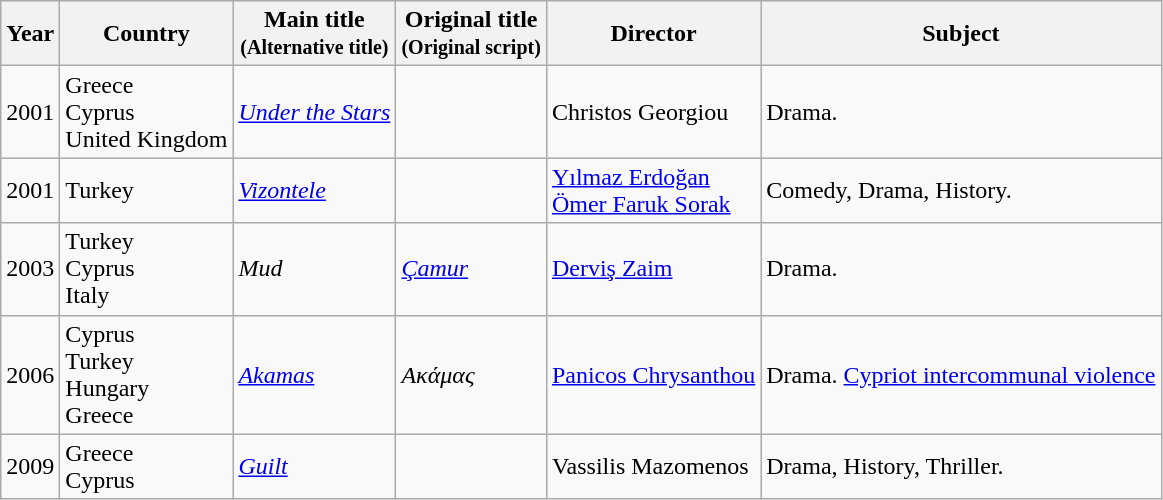<table class="wikitable sortable">
<tr>
<th>Year</th>
<th>Country</th>
<th class="unsortable">Main title<br><small>(Alternative title)</small></th>
<th class="unsortable">Original title<br><small>(Original script)</small></th>
<th>Director</th>
<th class="unsortable">Subject</th>
</tr>
<tr>
<td>2001</td>
<td>Greece<br>Cyprus<br>United Kingdom</td>
<td><em><a href='#'>Under the Stars</a></em></td>
<td></td>
<td>Christos Georgiou</td>
<td>Drama.</td>
</tr>
<tr>
<td>2001</td>
<td>Turkey</td>
<td><em><a href='#'>Vizontele</a></em></td>
<td></td>
<td><a href='#'>Yılmaz Erdoğan</a><br><a href='#'>Ömer Faruk Sorak</a></td>
<td>Comedy, Drama, History.</td>
</tr>
<tr>
<td>2003</td>
<td>Turkey<br>Cyprus<br>Italy</td>
<td><em>Mud</em></td>
<td><em><a href='#'>Çamur</a></em></td>
<td><a href='#'>Derviş Zaim</a></td>
<td>Drama.</td>
</tr>
<tr>
<td>2006</td>
<td>Cyprus<br>Turkey<br>Hungary<br>Greece</td>
<td><em><a href='#'>Akamas</a></em></td>
<td><em>Ακάμας</em></td>
<td><a href='#'>Panicos Chrysanthou</a></td>
<td>Drama. <a href='#'>Cypriot intercommunal violence</a></td>
</tr>
<tr>
<td>2009</td>
<td>Greece<br>Cyprus</td>
<td><em><a href='#'>Guilt</a></em></td>
<td></td>
<td>Vassilis Mazomenos</td>
<td>Drama, History, Thriller.</td>
</tr>
</table>
